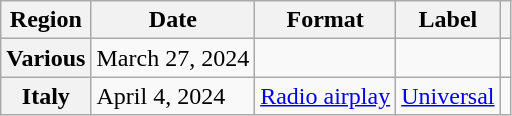<table class="wikitable plainrowheaders">
<tr>
<th scope="col">Region</th>
<th scope="col">Date</th>
<th scope="col">Format</th>
<th scope="col">Label</th>
<th scope="col"></th>
</tr>
<tr>
<th scope="row">Various</th>
<td>March 27, 2024</td>
<td></td>
<td></td>
<td style="text-align:center"></td>
</tr>
<tr>
<th scope="row">Italy</th>
<td>April 4, 2024</td>
<td><a href='#'>Radio airplay</a></td>
<td><a href='#'>Universal</a></td>
<td style="text-align:center"></td>
</tr>
</table>
